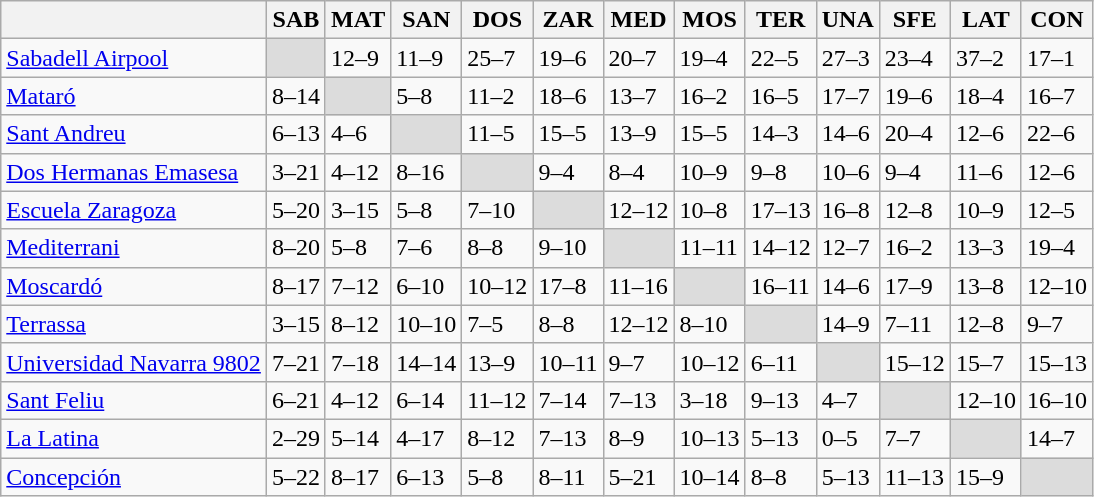<table class="wikitable">
<tr>
<th></th>
<th>SAB</th>
<th>MAT</th>
<th>SAN</th>
<th>DOS</th>
<th>ZAR</th>
<th>MED</th>
<th>MOS</th>
<th>TER</th>
<th>UNA</th>
<th>SFE</th>
<th>LAT</th>
<th>CON</th>
</tr>
<tr>
<td><a href='#'>Sabadell Airpool</a></td>
<td bgcolor="#DCDCDC"></td>
<td>12–9</td>
<td>11–9</td>
<td>25–7</td>
<td>19–6</td>
<td>20–7</td>
<td>19–4</td>
<td>22–5</td>
<td>27–3</td>
<td>23–4</td>
<td>37–2</td>
<td>17–1</td>
</tr>
<tr>
<td><a href='#'>Mataró</a></td>
<td>8–14</td>
<td bgcolor="#DCDCDC"></td>
<td>5–8</td>
<td>11–2</td>
<td>18–6</td>
<td>13–7</td>
<td>16–2</td>
<td>16–5</td>
<td>17–7</td>
<td>19–6</td>
<td>18–4</td>
<td>16–7</td>
</tr>
<tr>
<td><a href='#'>Sant Andreu</a></td>
<td>6–13</td>
<td>4–6</td>
<td bgcolor="#DCDCDC"></td>
<td>11–5</td>
<td>15–5</td>
<td>13–9</td>
<td>15–5</td>
<td>14–3</td>
<td>14–6</td>
<td>20–4</td>
<td>12–6</td>
<td>22–6</td>
</tr>
<tr>
<td><a href='#'>Dos Hermanas Emasesa</a></td>
<td>3–21</td>
<td>4–12</td>
<td>8–16</td>
<td bgcolor="#DCDCDC"></td>
<td>9–4</td>
<td>8–4</td>
<td>10–9</td>
<td>9–8</td>
<td>10–6</td>
<td>9–4</td>
<td>11–6</td>
<td>12–6</td>
</tr>
<tr>
<td><a href='#'>Escuela Zaragoza</a></td>
<td>5–20</td>
<td>3–15</td>
<td>5–8</td>
<td>7–10</td>
<td bgcolor="#DCDCDC"></td>
<td>12–12</td>
<td>10–8</td>
<td>17–13</td>
<td>16–8</td>
<td>12–8</td>
<td>10–9</td>
<td>12–5</td>
</tr>
<tr>
<td><a href='#'>Mediterrani</a></td>
<td>8–20</td>
<td>5–8</td>
<td>7–6</td>
<td>8–8</td>
<td>9–10</td>
<td bgcolor="#DCDCDC"></td>
<td>11–11</td>
<td>14–12</td>
<td>12–7</td>
<td>16–2</td>
<td>13–3</td>
<td>19–4</td>
</tr>
<tr>
<td><a href='#'>Moscardó</a></td>
<td>8–17</td>
<td>7–12</td>
<td>6–10</td>
<td>10–12</td>
<td>17–8</td>
<td>11–16</td>
<td bgcolor="#DCDCDC"></td>
<td>16–11</td>
<td>14–6</td>
<td>17–9</td>
<td>13–8</td>
<td>12–10</td>
</tr>
<tr>
<td><a href='#'>Terrassa</a></td>
<td>3–15</td>
<td>8–12</td>
<td>10–10</td>
<td>7–5</td>
<td>8–8</td>
<td>12–12</td>
<td>8–10</td>
<td bgcolor="#DCDCDC"></td>
<td>14–9</td>
<td>7–11</td>
<td>12–8</td>
<td>9–7</td>
</tr>
<tr>
<td><a href='#'>Universidad Navarra 9802</a></td>
<td>7–21</td>
<td>7–18</td>
<td>14–14</td>
<td>13–9</td>
<td>10–11</td>
<td>9–7</td>
<td>10–12</td>
<td>6–11</td>
<td bgcolor="#DCDCDC"></td>
<td>15–12</td>
<td>15–7</td>
<td>15–13</td>
</tr>
<tr>
<td><a href='#'>Sant Feliu</a></td>
<td>6–21</td>
<td>4–12</td>
<td>6–14</td>
<td>11–12</td>
<td>7–14</td>
<td>7–13</td>
<td>3–18</td>
<td>9–13</td>
<td>4–7</td>
<td bgcolor="#DCDCDC"></td>
<td>12–10</td>
<td>16–10</td>
</tr>
<tr>
<td><a href='#'>La Latina</a></td>
<td>2–29</td>
<td>5–14</td>
<td>4–17</td>
<td>8–12</td>
<td>7–13</td>
<td>8–9</td>
<td>10–13</td>
<td>5–13</td>
<td>0–5</td>
<td>7–7</td>
<td bgcolor="#DCDCDC"></td>
<td>14–7</td>
</tr>
<tr>
<td><a href='#'>Concepción</a></td>
<td>5–22</td>
<td>8–17</td>
<td>6–13</td>
<td>5–8</td>
<td>8–11</td>
<td>5–21</td>
<td>10–14</td>
<td>8–8</td>
<td>5–13</td>
<td>11–13</td>
<td>15–9</td>
<td bgcolor="#DCDCDC"></td>
</tr>
</table>
